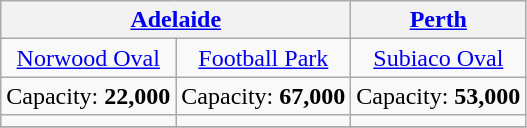<table class="wikitable" style="text-align:center">
<tr>
<th colspan=2><a href='#'>Adelaide</a></th>
<th><a href='#'>Perth</a></th>
</tr>
<tr>
<td><a href='#'>Norwood Oval</a></td>
<td><a href='#'>Football Park</a></td>
<td><a href='#'>Subiaco Oval</a></td>
</tr>
<tr>
<td>Capacity: <strong>22,000</strong></td>
<td>Capacity: <strong>67,000</strong></td>
<td>Capacity: <strong>53,000</strong></td>
</tr>
<tr>
<td></td>
<td></td>
<td></td>
</tr>
<tr>
</tr>
</table>
